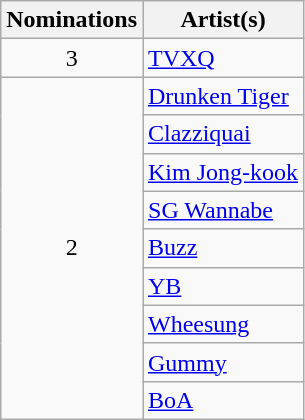<table class="wikitable">
<tr>
<th scope="col">Nominations</th>
<th scope="col">Artist(s)</th>
</tr>
<tr>
<td align=center>3</td>
<td><a href='#'>TVXQ</a></td>
</tr>
<tr>
<td align=center rowspan=9>2</td>
<td><a href='#'>Drunken Tiger</a></td>
</tr>
<tr>
<td><a href='#'>Clazziquai</a></td>
</tr>
<tr>
<td><a href='#'>Kim Jong-kook</a></td>
</tr>
<tr>
<td><a href='#'>SG Wannabe</a></td>
</tr>
<tr>
<td><a href='#'>Buzz</a></td>
</tr>
<tr>
<td><a href='#'>YB</a></td>
</tr>
<tr>
<td><a href='#'>Wheesung</a></td>
</tr>
<tr>
<td><a href='#'>Gummy</a></td>
</tr>
<tr>
<td><a href='#'>BoA</a></td>
</tr>
</table>
